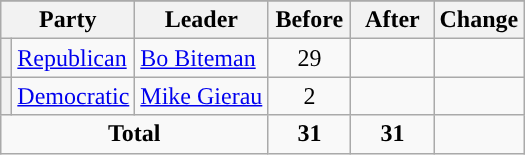<table class="wikitable" style="text-align:center;">
<tr>
</tr>
<tr>
<th colspan="2">Party</th>
<th>Leader</th>
<th style="width:3em">Before</th>
<th style="width:3em">After</th>
<th style="width:3em">Change</th>
</tr>
<tr>
<th style="background-color:"></th>
<td style="text-align:left;"><a href='#'>Republican</a></td>
<td style="text-align:left;"><a href='#'>Bo Biteman</a></td>
<td>29</td>
<td></td>
<td></td>
</tr>
<tr>
<th style="background-color:"></th>
<td style="text-align:left;"><a href='#'>Democratic</a></td>
<td style="text-align:left;"><a href='#'>Mike Gierau</a></td>
<td>2</td>
<td></td>
<td></td>
</tr>
<tr>
<td colspan="3"><strong>Total</strong></td>
<td><strong>31</strong></td>
<td><strong>31</strong></td>
<td></td>
</tr>
</table>
